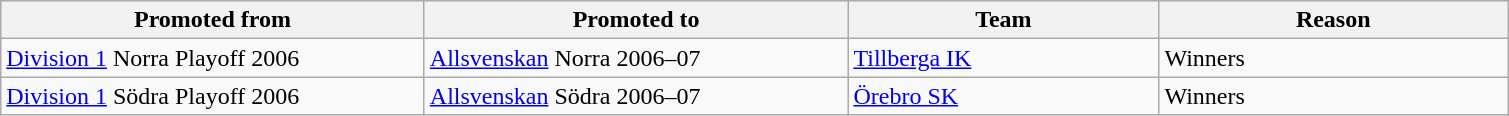<table class="wikitable" style="text-align: left">
<tr>
<th style="width: 275px;">Promoted from</th>
<th style="width: 275px;">Promoted to</th>
<th style="width: 200px;">Team</th>
<th style="width: 225px;">Reason</th>
</tr>
<tr>
<td><a href='#'>Division 1</a> Norra Playoff 2006</td>
<td><a href='#'>Allsvenskan</a> Norra 2006–07</td>
<td><a href='#'>Tillberga IK</a></td>
<td>Winners</td>
</tr>
<tr>
<td><a href='#'>Division 1</a> Södra Playoff 2006</td>
<td><a href='#'>Allsvenskan</a> Södra 2006–07</td>
<td><a href='#'>Örebro SK</a></td>
<td>Winners</td>
</tr>
</table>
